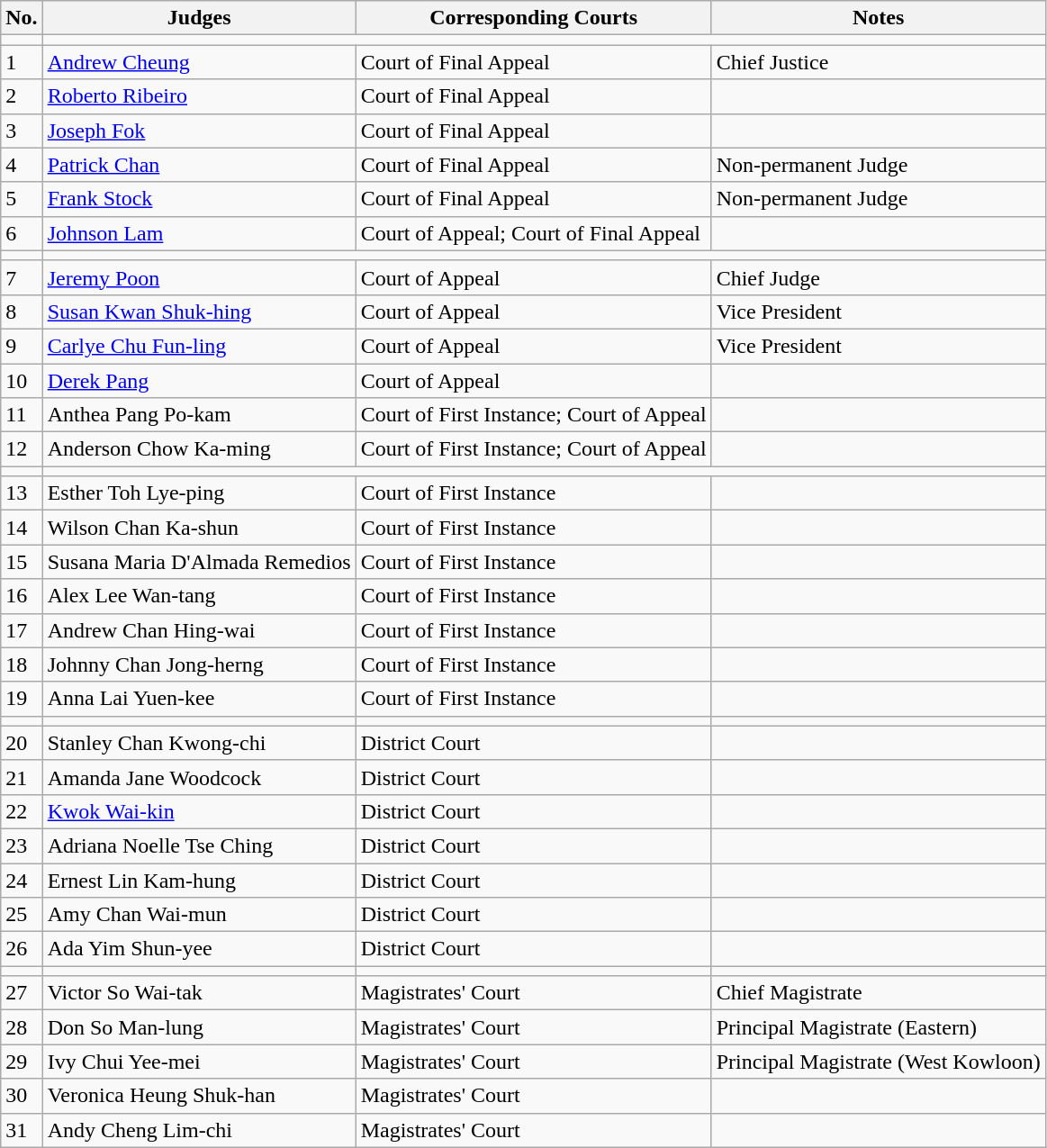<table class="wikitable">
<tr>
<th>No.</th>
<th>Judges</th>
<th>Corresponding Courts</th>
<th>Notes</th>
</tr>
<tr>
<td></td>
<td colspan="3"></td>
</tr>
<tr>
<td>1</td>
<td><a href='#'>Andrew Cheung</a></td>
<td>Court of Final Appeal</td>
<td>Chief Justice</td>
</tr>
<tr>
<td>2</td>
<td><a href='#'>Roberto Ribeiro</a></td>
<td>Court of Final Appeal</td>
<td></td>
</tr>
<tr>
<td>3</td>
<td><a href='#'>Joseph Fok</a></td>
<td>Court of Final Appeal</td>
<td></td>
</tr>
<tr>
<td>4</td>
<td><a href='#'>Patrick Chan</a></td>
<td>Court of Final Appeal</td>
<td>Non-permanent Judge</td>
</tr>
<tr>
<td>5</td>
<td><a href='#'>Frank Stock</a></td>
<td>Court of Final Appeal</td>
<td>Non-permanent Judge</td>
</tr>
<tr>
<td>6</td>
<td><a href='#'>Johnson Lam</a></td>
<td>Court of Appeal; Court of Final Appeal</td>
<td></td>
</tr>
<tr>
<td></td>
<td colspan="3"></td>
</tr>
<tr>
<td>7</td>
<td><a href='#'>Jeremy Poon</a></td>
<td>Court of Appeal</td>
<td>Chief Judge</td>
</tr>
<tr>
<td>8</td>
<td><a href='#'>Susan Kwan Shuk-hing</a></td>
<td>Court of Appeal</td>
<td>Vice President</td>
</tr>
<tr>
<td>9</td>
<td><a href='#'>Carlye Chu Fun-ling</a></td>
<td>Court of Appeal</td>
<td>Vice President</td>
</tr>
<tr>
<td>10</td>
<td><a href='#'>Derek Pang</a></td>
<td>Court of Appeal</td>
<td></td>
</tr>
<tr>
<td>11</td>
<td>Anthea Pang Po-kam</td>
<td>Court of First Instance; Court of Appeal</td>
<td></td>
</tr>
<tr>
<td>12</td>
<td>Anderson Chow Ka-ming</td>
<td>Court of First Instance; Court of Appeal</td>
<td></td>
</tr>
<tr>
<td></td>
<td colspan="3"></td>
</tr>
<tr>
<td>13</td>
<td>Esther Toh Lye-ping</td>
<td>Court of First Instance</td>
<td></td>
</tr>
<tr>
<td>14</td>
<td>Wilson Chan Ka-shun</td>
<td>Court of First Instance</td>
<td></td>
</tr>
<tr>
<td>15</td>
<td>Susana Maria D'Almada Remedios</td>
<td>Court of First Instance</td>
<td></td>
</tr>
<tr>
<td>16</td>
<td>Alex Lee Wan-tang</td>
<td>Court of First Instance</td>
<td></td>
</tr>
<tr>
<td>17</td>
<td>Andrew Chan Hing-wai</td>
<td>Court of First Instance</td>
<td></td>
</tr>
<tr>
<td>18</td>
<td>Johnny Chan Jong-herng</td>
<td>Court of First Instance</td>
<td></td>
</tr>
<tr>
<td>19</td>
<td>Anna Lai Yuen-kee</td>
<td>Court of First Instance</td>
<td></td>
</tr>
<tr>
<td></td>
<td></td>
<td></td>
<td></td>
</tr>
<tr>
<td>20</td>
<td>Stanley Chan Kwong-chi</td>
<td>District Court</td>
<td></td>
</tr>
<tr>
<td>21</td>
<td>Amanda Jane Woodcock</td>
<td>District Court</td>
<td></td>
</tr>
<tr>
<td>22</td>
<td><a href='#'>Kwok Wai-kin</a></td>
<td>District Court</td>
<td></td>
</tr>
<tr>
<td>23</td>
<td>Adriana Noelle Tse Ching</td>
<td>District Court</td>
<td></td>
</tr>
<tr>
<td>24</td>
<td>Ernest Lin Kam-hung</td>
<td>District Court</td>
<td></td>
</tr>
<tr>
<td>25</td>
<td>Amy Chan Wai-mun</td>
<td>District Court</td>
<td></td>
</tr>
<tr>
<td>26</td>
<td>Ada Yim Shun-yee</td>
<td>District Court</td>
<td></td>
</tr>
<tr>
<td></td>
<td></td>
<td></td>
<td></td>
</tr>
<tr>
<td>27</td>
<td>Victor So Wai-tak</td>
<td>Magistrates' Court</td>
<td>Chief Magistrate</td>
</tr>
<tr>
<td>28</td>
<td>Don So Man-lung</td>
<td>Magistrates' Court</td>
<td>Principal Magistrate (Eastern)</td>
</tr>
<tr>
<td>29</td>
<td>Ivy Chui Yee-mei</td>
<td>Magistrates' Court</td>
<td>Principal Magistrate (West Kowloon)</td>
</tr>
<tr>
<td>30</td>
<td>Veronica Heung Shuk-han</td>
<td>Magistrates' Court</td>
<td></td>
</tr>
<tr>
<td>31</td>
<td>Andy Cheng Lim-chi</td>
<td>Magistrates' Court</td>
<td></td>
</tr>
</table>
